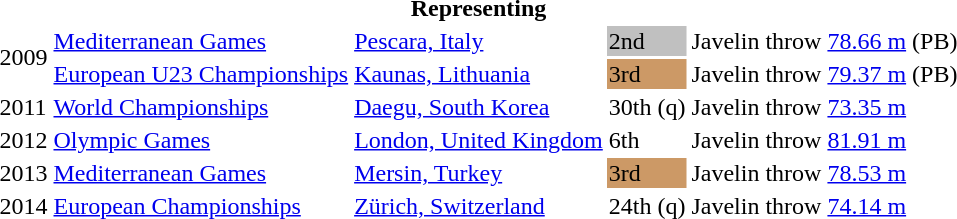<table>
<tr>
<th colspan="6">Representing </th>
</tr>
<tr>
<td rowspan=2>2009</td>
<td><a href='#'>Mediterranean Games</a></td>
<td><a href='#'>Pescara, Italy</a></td>
<td bgcolor="silver">2nd</td>
<td>Javelin throw</td>
<td><a href='#'>78.66 m</a> (PB)</td>
</tr>
<tr>
<td><a href='#'>European U23 Championships</a></td>
<td><a href='#'>Kaunas, Lithuania</a></td>
<td bgcolor="cc9966">3rd</td>
<td>Javelin throw</td>
<td><a href='#'>79.37 m</a> (PB)</td>
</tr>
<tr>
<td>2011</td>
<td><a href='#'>World Championships</a></td>
<td><a href='#'>Daegu, South Korea</a></td>
<td>30th (q)</td>
<td>Javelin throw</td>
<td><a href='#'>73.35 m</a></td>
</tr>
<tr>
<td>2012</td>
<td><a href='#'>Olympic Games</a></td>
<td><a href='#'>London, United Kingdom</a></td>
<td>6th</td>
<td>Javelin throw</td>
<td><a href='#'>81.91 m</a></td>
</tr>
<tr>
<td>2013</td>
<td><a href='#'>Mediterranean Games</a></td>
<td><a href='#'>Mersin, Turkey</a></td>
<td bgcolor="cc9966">3rd</td>
<td>Javelin throw</td>
<td><a href='#'>78.53 m</a></td>
</tr>
<tr>
<td>2014</td>
<td><a href='#'>European Championships</a></td>
<td><a href='#'>Zürich, Switzerland</a></td>
<td>24th (q)</td>
<td>Javelin throw</td>
<td><a href='#'>74.14 m</a></td>
</tr>
</table>
